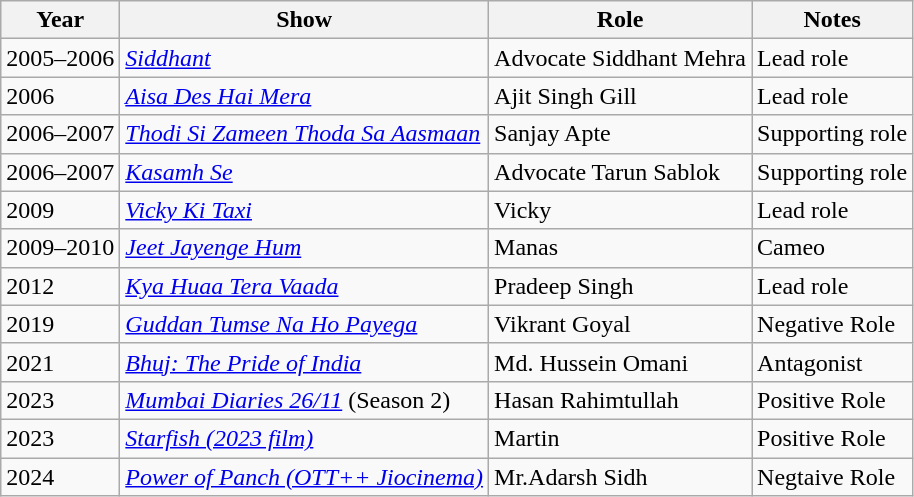<table class="wikitable sortable">
<tr>
<th>Year</th>
<th>Show</th>
<th>Role</th>
<th>Notes</th>
</tr>
<tr>
<td>2005–2006</td>
<td><em><a href='#'>Siddhant</a></em></td>
<td>Advocate Siddhant Mehra</td>
<td>Lead role</td>
</tr>
<tr>
<td>2006</td>
<td><em><a href='#'>Aisa Des Hai Mera</a></em></td>
<td>Ajit Singh Gill</td>
<td>Lead role</td>
</tr>
<tr>
<td>2006–2007</td>
<td><em><a href='#'>Thodi Si Zameen Thoda Sa Aasmaan</a></em></td>
<td>Sanjay Apte</td>
<td>Supporting role</td>
</tr>
<tr>
<td>2006–2007</td>
<td><em><a href='#'>Kasamh Se</a></em></td>
<td>Advocate Tarun Sablok</td>
<td>Supporting role</td>
</tr>
<tr>
<td>2009</td>
<td><em><a href='#'>Vicky Ki Taxi</a></em></td>
<td>Vicky</td>
<td>Lead role</td>
</tr>
<tr>
<td>2009–2010</td>
<td><em><a href='#'>Jeet Jayenge Hum</a></em></td>
<td>Manas</td>
<td>Cameo</td>
</tr>
<tr>
<td>2012</td>
<td><em><a href='#'>Kya Huaa Tera Vaada</a></em></td>
<td>Pradeep Singh</td>
<td>Lead role</td>
</tr>
<tr>
<td>2019</td>
<td><em><a href='#'>Guddan Tumse Na Ho Payega</a></em></td>
<td>Vikrant Goyal</td>
<td>Negative Role</td>
</tr>
<tr>
<td>2021</td>
<td><em><a href='#'>Bhuj: The Pride of India</a></em></td>
<td>Md. Hussein Omani</td>
<td>Antagonist</td>
</tr>
<tr>
<td>2023</td>
<td><em><a href='#'>Mumbai Diaries 26/11</a></em> (Season 2)</td>
<td>Hasan Rahimtullah</td>
<td>Positive Role</td>
</tr>
<tr>
<td>2023</td>
<td><em><a href='#'>Starfish (2023 film)</a></em></td>
<td>Martin</td>
<td>Positive Role</td>
</tr>
<tr>
<td>2024</td>
<td><em><a href='#'>Power of Panch (OTT++ Jiocinema)</a></em></td>
<td>Mr.Adarsh Sidh</td>
<td>Negtaive Role</td>
</tr>
</table>
